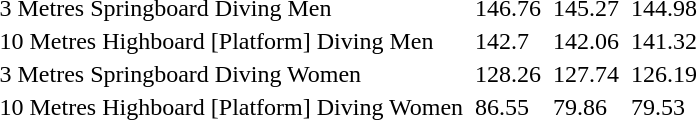<table>
<tr>
<td>3 Metres Springboard Diving Men</td>
<td></td>
<td>146.76</td>
<td></td>
<td>145.27</td>
<td></td>
<td>144.98</td>
</tr>
<tr>
<td>10 Metres Highboard [Platform] Diving Men</td>
<td></td>
<td>142.7</td>
<td></td>
<td>142.06</td>
<td></td>
<td>141.32</td>
</tr>
<tr>
<td>3 Metres Springboard Diving Women</td>
<td></td>
<td>128.26</td>
<td></td>
<td>127.74</td>
<td></td>
<td>126.19</td>
</tr>
<tr>
<td nowrap>10 Metres Highboard [Platform] Diving Women</td>
<td></td>
<td>86.55</td>
<td></td>
<td>79.86</td>
<td></td>
<td>79.53</td>
</tr>
</table>
